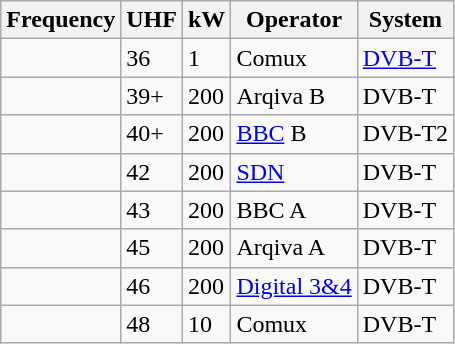<table class="wikitable sortable">
<tr>
<th>Frequency</th>
<th>UHF</th>
<th>kW</th>
<th>Operator</th>
<th>System</th>
</tr>
<tr>
<td></td>
<td>36</td>
<td>1</td>
<td>Comux</td>
<td><a href='#'>DVB-T</a></td>
</tr>
<tr>
<td></td>
<td>39+</td>
<td>200</td>
<td>Arqiva B</td>
<td>DVB-T</td>
</tr>
<tr>
<td></td>
<td>40+</td>
<td>200</td>
<td><a href='#'>BBC</a> B</td>
<td>DVB-T2</td>
</tr>
<tr>
<td></td>
<td>42</td>
<td>200</td>
<td><a href='#'>SDN</a></td>
<td>DVB-T</td>
</tr>
<tr>
<td></td>
<td>43</td>
<td>200</td>
<td>BBC A</td>
<td>DVB-T</td>
</tr>
<tr>
<td></td>
<td>45</td>
<td>200</td>
<td>Arqiva A</td>
<td>DVB-T</td>
</tr>
<tr>
<td></td>
<td>46</td>
<td>200</td>
<td><a href='#'>Digital 3&4</a></td>
<td>DVB-T</td>
</tr>
<tr>
<td></td>
<td>48</td>
<td>10</td>
<td>Comux</td>
<td>DVB-T</td>
</tr>
</table>
